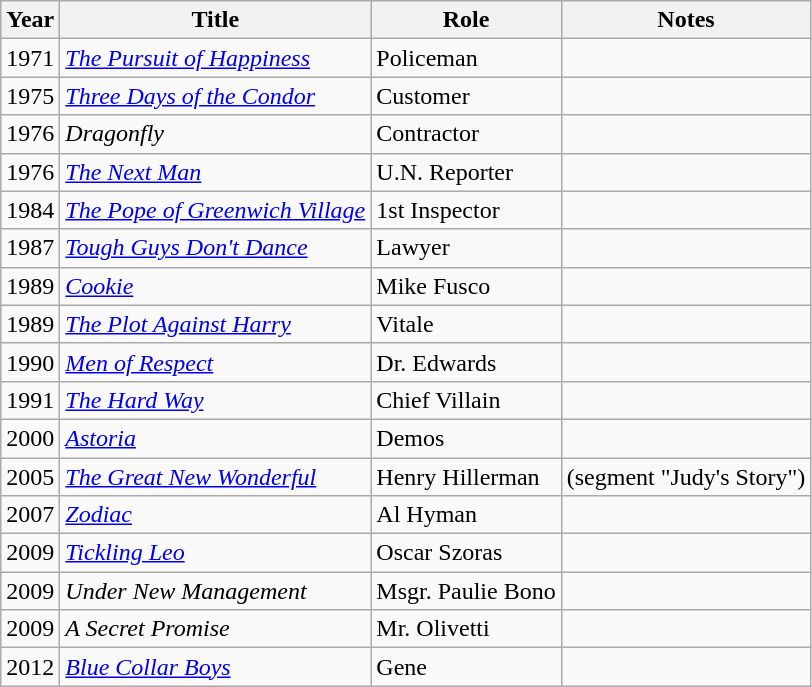<table class="wikitable">
<tr>
<th>Year</th>
<th>Title</th>
<th>Role</th>
<th>Notes</th>
</tr>
<tr>
<td>1971</td>
<td><em><a href='#'>The Pursuit of Happiness</a></em></td>
<td>Policeman</td>
<td></td>
</tr>
<tr>
<td>1975</td>
<td><em><a href='#'>Three Days of the Condor</a></em></td>
<td>Customer</td>
<td></td>
</tr>
<tr>
<td>1976</td>
<td><em>Dragonfly</em></td>
<td>Contractor</td>
<td></td>
</tr>
<tr>
<td>1976</td>
<td><em><a href='#'>The Next Man</a></em></td>
<td>U.N. Reporter</td>
<td></td>
</tr>
<tr>
<td>1984</td>
<td><em><a href='#'>The Pope of Greenwich Village</a></em></td>
<td>1st Inspector</td>
<td></td>
</tr>
<tr>
<td>1987</td>
<td><em><a href='#'>Tough Guys Don't Dance</a></em></td>
<td>Lawyer</td>
<td></td>
</tr>
<tr>
<td>1989</td>
<td><em><a href='#'>Cookie</a></em></td>
<td>Mike Fusco</td>
<td></td>
</tr>
<tr>
<td>1989</td>
<td><em><a href='#'>The Plot Against Harry</a></em></td>
<td>Vitale</td>
<td></td>
</tr>
<tr>
<td>1990</td>
<td><em><a href='#'>Men of Respect</a></em></td>
<td>Dr. Edwards</td>
<td></td>
</tr>
<tr>
<td>1991</td>
<td><em><a href='#'>The Hard Way</a></em></td>
<td>Chief Villain</td>
<td></td>
</tr>
<tr>
<td>2000</td>
<td><em><a href='#'>Astoria</a></em></td>
<td>Demos</td>
<td></td>
</tr>
<tr>
<td>2005</td>
<td><em><a href='#'>The Great New Wonderful</a></em></td>
<td>Henry Hillerman</td>
<td>(segment "Judy's Story")</td>
</tr>
<tr>
<td>2007</td>
<td><em><a href='#'>Zodiac</a></em></td>
<td>Al Hyman</td>
<td></td>
</tr>
<tr>
<td>2009</td>
<td><em><a href='#'>Tickling Leo</a></em></td>
<td>Oscar Szoras</td>
<td></td>
</tr>
<tr>
<td>2009</td>
<td><em>Under New Management</em></td>
<td>Msgr. Paulie Bono</td>
<td></td>
</tr>
<tr>
<td>2009</td>
<td><em>A Secret Promise</em></td>
<td>Mr. Olivetti</td>
<td></td>
</tr>
<tr>
<td>2012</td>
<td><em><a href='#'>Blue Collar Boys</a></em></td>
<td>Gene</td>
<td></td>
</tr>
</table>
